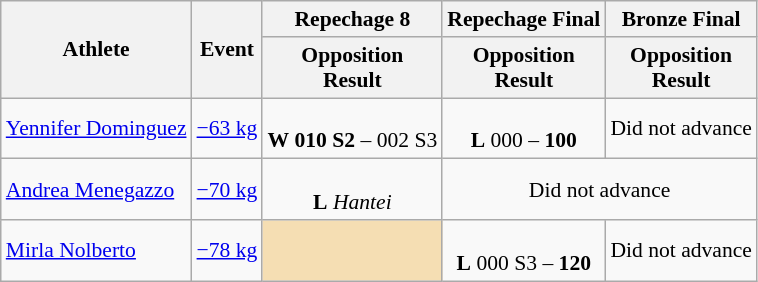<table class="wikitable" style="font-size:90%">
<tr>
<th rowspan="2">Athlete</th>
<th rowspan="2">Event</th>
<th>Repechage 8</th>
<th>Repechage Final</th>
<th>Bronze Final</th>
</tr>
<tr>
<th>Opposition<br>Result</th>
<th>Opposition<br>Result</th>
<th>Opposition<br>Result</th>
</tr>
<tr>
<td><a href='#'>Yennifer Dominguez</a></td>
<td><a href='#'>−63 kg</a></td>
<td align=center><br><strong>W</strong> <strong>010 S2</strong> – 002 S3</td>
<td align=center><br><strong>L</strong> 000 – <strong>100</strong></td>
<td align=center colspan="5">Did not advance</td>
</tr>
<tr>
<td><a href='#'>Andrea Menegazzo</a></td>
<td><a href='#'>−70 kg</a></td>
<td align=center><br><strong>L</strong> <em>Hantei</em></td>
<td align=center colspan="5">Did not advance</td>
</tr>
<tr>
<td><a href='#'>Mirla Nolberto</a></td>
<td><a href='#'>−78 kg</a></td>
<td align="center" bgcolor=wheat></td>
<td align=center><br><strong>L</strong> 000 S3 – <strong>120</strong></td>
<td align=center colspan="5">Did not advance</td>
</tr>
</table>
